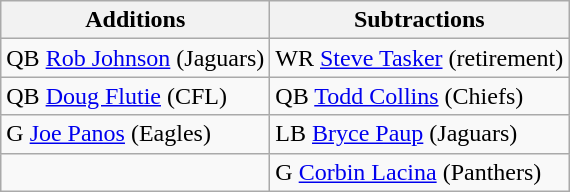<table class="wikitable">
<tr>
<th>Additions</th>
<th>Subtractions</th>
</tr>
<tr>
<td>QB <a href='#'>Rob Johnson</a> (Jaguars)</td>
<td>WR <a href='#'>Steve Tasker</a> (retirement)</td>
</tr>
<tr>
<td>QB <a href='#'>Doug Flutie</a> (CFL)</td>
<td>QB <a href='#'>Todd Collins</a> (Chiefs)</td>
</tr>
<tr>
<td>G <a href='#'>Joe Panos</a> (Eagles)</td>
<td>LB <a href='#'>Bryce Paup</a> (Jaguars)</td>
</tr>
<tr>
<td></td>
<td>G <a href='#'>Corbin Lacina</a> (Panthers)</td>
</tr>
</table>
